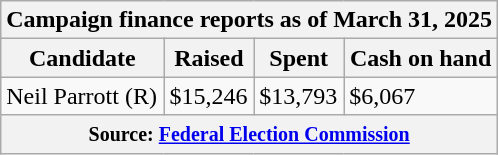<table class="wikitable sortable">
<tr>
<th colspan=4>Campaign finance reports as of March 31, 2025</th>
</tr>
<tr style="text-align:center;">
<th>Candidate</th>
<th>Raised</th>
<th>Spent</th>
<th>Cash on hand</th>
</tr>
<tr>
<td>Neil Parrott (R)</td>
<td>$15,246</td>
<td>$13,793</td>
<td>$6,067</td>
</tr>
<tr>
<th colspan="4"><small>Source: <a href='#'>Federal Election Commission</a></small></th>
</tr>
</table>
